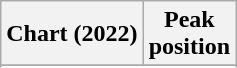<table class="wikitable sortable plainrowheaders" style="text-align:center">
<tr>
<th scope="col">Chart (2022)</th>
<th scope="col">Peak<br>position</th>
</tr>
<tr>
</tr>
<tr>
</tr>
<tr>
</tr>
<tr>
</tr>
<tr>
</tr>
<tr>
</tr>
<tr>
</tr>
<tr>
</tr>
<tr>
</tr>
<tr>
</tr>
<tr>
</tr>
</table>
